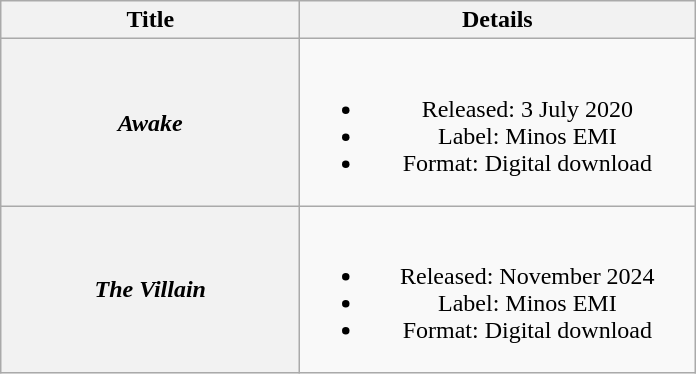<table class="wikitable plainrowheaders" style="text-align:center">
<tr>
<th scope="col" style="width:12em;">Title</th>
<th scope="col" style="width:16em;">Details</th>
</tr>
<tr>
<th scope="row"><em>Awake</em></th>
<td><br><ul><li>Released: 3 July 2020</li><li>Label: Minos EMI</li><li>Format: Digital download</li></ul></td>
</tr>
<tr>
<th scope="row"><em>The Villain</em></th>
<td><br><ul><li>Released: November 2024</li><li>Label: Minos EMI</li><li>Format: Digital download</li></ul></td>
</tr>
</table>
